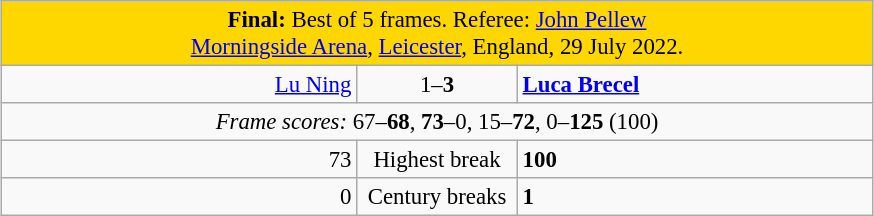<table class="wikitable" style="font-size: 95%; margin: 1em auto 1em auto;">
<tr>
<td colspan="3" align="center" bgcolor="#ffd700"><strong>Final:</strong> Best of 5 frames. Referee: <a href='#'>John Pellew</a><br><a href='#'>Morningside Arena</a>, <a href='#'>Leicester</a>, England, 29 July 2022.</td>
</tr>
<tr>
<td width="230" align="right"><a href='#'>Lu Ning</a> <br> </td>
<td width="100" align="center">1–<strong>3</strong></td>
<td width="230" align="left"><strong><a href='#'>Luca Brecel</a></strong> <br> </td>
</tr>
<tr>
<td colspan="3" align="center" style="font-size: 100%"><em>Frame scores:</em> 67–<strong>68</strong>, <strong>73</strong>–0, 15–<strong>72</strong>, 0–<strong>125</strong> (100)</td>
</tr>
<tr>
<td align="right">73</td>
<td align="center">Highest break</td>
<td><strong>100</strong></td>
</tr>
<tr>
<td align="right">0</td>
<td align="center">Century breaks</td>
<td><strong>1</strong></td>
</tr>
</table>
